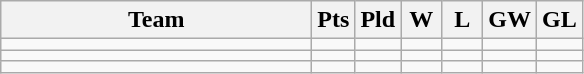<table class="wikitable" style="text-align:center">
<tr>
<th width=200>Team</th>
<th width=20>Pts</th>
<th width=20>Pld</th>
<th width=20>W</th>
<th width=20>L</th>
<th width=20>GW</th>
<th width=20>GL</th>
</tr>
<tr>
<td style="text-align:left;"></td>
<td></td>
<td></td>
<td></td>
<td></td>
<td></td>
<td></td>
</tr>
<tr>
<td style="text-align:left;"></td>
<td></td>
<td></td>
<td></td>
<td></td>
<td></td>
<td></td>
</tr>
<tr>
<td style="text-align:left;"></td>
<td></td>
<td></td>
<td></td>
<td></td>
<td></td>
<td></td>
</tr>
</table>
